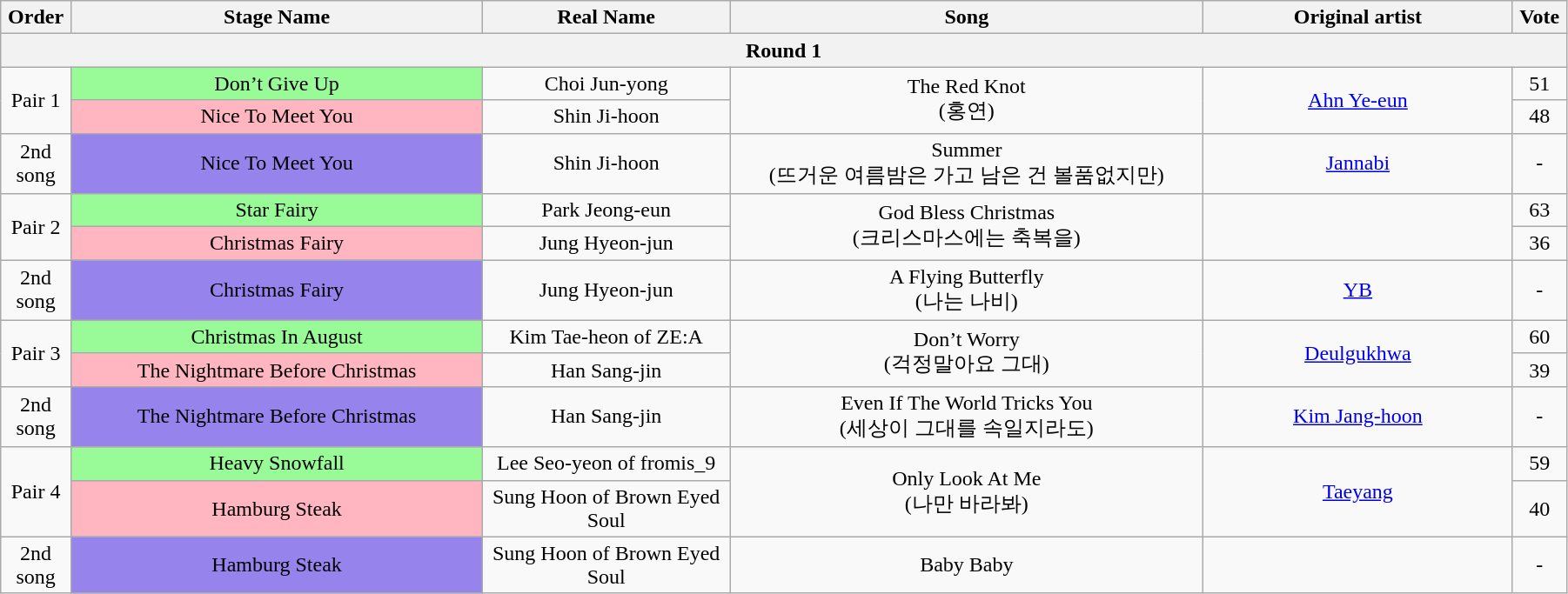<table class="wikitable" style="text-align:center; width:95%;">
<tr>
<th style="width:1%;">Order</th>
<th style="width:20%;">Stage Name</th>
<th style="width:12%;">Real Name</th>
<th style="width:23%;">Song</th>
<th style="width:15%;">Original artist</th>
<th style="width:1%;">Vote</th>
</tr>
<tr>
<th colspan=6>Round 1</th>
</tr>
<tr>
<td rowspan=2>Pair 1</td>
<td bgcolor="palegreen">Don’t Give Up</td>
<td>Choi Jun-yong</td>
<td rowspan=2>The Red Knot<br>(홍연)</td>
<td rowspan=2><a href='#'>Ahn Ye-eun</a></td>
<td>51</td>
</tr>
<tr>
<td bgcolor="lightpink">Nice To Meet You</td>
<td>Shin Ji-hoon</td>
<td>48</td>
</tr>
<tr>
<td>2nd song</td>
<td bgcolor="#9683EC">Nice To Meet You</td>
<td>Shin Ji-hoon</td>
<td>Summer<br>(뜨거운 여름밤은 가고 남은 건 볼품없지만)</td>
<td><a href='#'>Jannabi</a></td>
<td>-</td>
</tr>
<tr>
<td rowspan=2>Pair 2</td>
<td bgcolor="palegreen">Star Fairy</td>
<td>Park Jeong-eun</td>
<td rowspan=2>God Bless Christmas<br>(크리스마스에는 축복을)</td>
<td rowspan=2></td>
<td>63</td>
</tr>
<tr>
<td bgcolor="lightpink">Christmas Fairy</td>
<td>Jung Hyeon-jun</td>
<td>36</td>
</tr>
<tr>
<td>2nd song</td>
<td bgcolor="#9683EC">Christmas Fairy</td>
<td>Jung Hyeon-jun</td>
<td>A Flying Butterfly<br>(나는 나비)</td>
<td><a href='#'>YB</a></td>
<td>-</td>
</tr>
<tr>
<td rowspan=2>Pair 3</td>
<td bgcolor="palegreen">Christmas In August</td>
<td>Kim Tae-heon of ZE:A</td>
<td rowspan=2>Don’t Worry<br>(걱정말아요 그대)</td>
<td rowspan=2><a href='#'>Deulgukhwa</a></td>
<td>60</td>
</tr>
<tr>
<td bgcolor="lightpink">The Nightmare Before Christmas</td>
<td>Han Sang-jin</td>
<td>39</td>
</tr>
<tr>
<td>2nd song</td>
<td bgcolor="#9683EC">The Nightmare Before Christmas</td>
<td>Han Sang-jin</td>
<td>Even If The World Tricks You<br>(세상이 그대를 속일지라도)</td>
<td><a href='#'>Kim Jang-hoon</a></td>
<td>-</td>
</tr>
<tr>
<td rowspan=2>Pair 4</td>
<td bgcolor="palegreen">Heavy Snowfall</td>
<td>Lee Seo-yeon of fromis_9</td>
<td rowspan=2>Only Look At Me<br>(나만 바라봐)</td>
<td rowspan=2><a href='#'>Taeyang</a></td>
<td>59</td>
</tr>
<tr>
<td bgcolor="lightpink">Hamburg Steak</td>
<td>Sung Hoon of Brown Eyed Soul</td>
<td>40</td>
</tr>
<tr>
<td>2nd song</td>
<td bgcolor="#9683EC">Hamburg Steak</td>
<td>Sung Hoon of Brown Eyed Soul</td>
<td>Baby Baby</td>
<td></td>
<td>-</td>
</tr>
</table>
